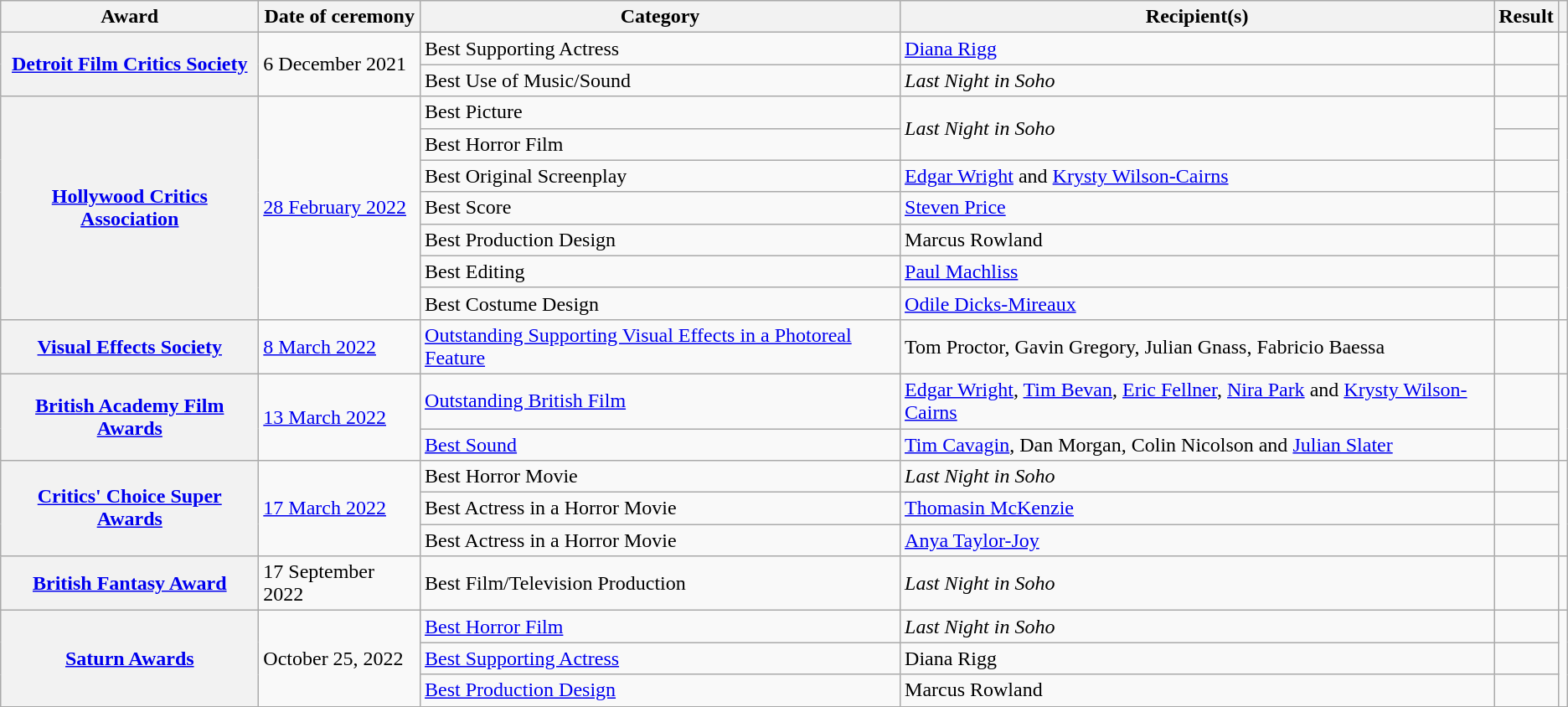<table class="wikitable plainrowheaders sortable">
<tr>
<th scope="col">Award</th>
<th scope="col">Date of ceremony</th>
<th scope="col">Category</th>
<th scope="col">Recipient(s)</th>
<th scope="col">Result</th>
<th scope="col" class="unsortable"></th>
</tr>
<tr>
<th scope="row" rowspan=2><a href='#'>Detroit Film Critics Society</a></th>
<td rowspan="2">6 December 2021</td>
<td>Best Supporting Actress</td>
<td><a href='#'>Diana Rigg</a></td>
<td></td>
<td style="text-align:center;" rowspan="2"></td>
</tr>
<tr>
<td>Best Use of Music/Sound</td>
<td><em>Last Night in Soho</em></td>
<td></td>
</tr>
<tr>
<th scope="row" rowspan="7"><a href='#'>Hollywood Critics Association</a></th>
<td rowspan="7"><a href='#'>28 February 2022</a></td>
<td>Best Picture</td>
<td rowspan="2"><em>Last Night in Soho</em></td>
<td></td>
<td style="text-align:center;" rowspan="7"></td>
</tr>
<tr>
<td>Best Horror Film</td>
<td></td>
</tr>
<tr>
<td>Best Original Screenplay</td>
<td><a href='#'>Edgar Wright</a> and <a href='#'>Krysty Wilson-Cairns</a></td>
<td></td>
</tr>
<tr>
<td>Best Score</td>
<td><a href='#'>Steven Price</a></td>
<td></td>
</tr>
<tr>
<td>Best Production Design</td>
<td>Marcus Rowland</td>
<td></td>
</tr>
<tr>
<td>Best Editing</td>
<td><a href='#'>Paul Machliss</a></td>
<td></td>
</tr>
<tr>
<td>Best Costume Design</td>
<td><a href='#'>Odile Dicks-Mireaux</a></td>
<td></td>
</tr>
<tr>
<th scope="row"><a href='#'>Visual Effects Society</a></th>
<td><a href='#'>8 March 2022</a></td>
<td><a href='#'>Outstanding Supporting Visual Effects in a Photoreal Feature</a></td>
<td>Tom Proctor, Gavin Gregory, Julian Gnass, Fabricio Baessa</td>
<td></td>
<td style="text-align:center;"></td>
</tr>
<tr>
<th scope="row" rowspan=2><a href='#'>British Academy Film Awards</a></th>
<td rowspan="2"><a href='#'>13 March 2022</a></td>
<td><a href='#'>Outstanding British Film</a></td>
<td><a href='#'>Edgar Wright</a>, <a href='#'>Tim Bevan</a>, <a href='#'>Eric Fellner</a>, <a href='#'>Nira Park</a> and <a href='#'>Krysty Wilson-Cairns</a></td>
<td></td>
<td style="text-align:center;" rowspan="2"></td>
</tr>
<tr>
<td><a href='#'>Best Sound</a></td>
<td><a href='#'>Tim Cavagin</a>, Dan Morgan, Colin Nicolson and <a href='#'>Julian Slater</a></td>
<td></td>
</tr>
<tr>
<th scope="row" rowspan=3><a href='#'>Critics' Choice Super Awards</a></th>
<td rowspan="3"><a href='#'>17 March 2022</a></td>
<td>Best Horror Movie</td>
<td><em>Last Night in Soho</em></td>
<td></td>
</tr>
<tr>
<td>Best Actress in a Horror Movie</td>
<td><a href='#'>Thomasin McKenzie</a></td>
<td></td>
</tr>
<tr>
<td>Best Actress in a Horror Movie</td>
<td><a href='#'>Anya Taylor-Joy</a></td>
<td></td>
</tr>
<tr>
<th scope="row"><a href='#'>British Fantasy Award</a></th>
<td>17 September 2022</td>
<td>Best Film/Television Production</td>
<td><em>Last Night in Soho</em></td>
<td></td>
<td></td>
</tr>
<tr>
<th scope="row" rowspan=3><a href='#'>Saturn Awards</a></th>
<td rowspan="3">October 25, 2022</td>
<td><a href='#'>Best Horror Film</a></td>
<td><em>Last Night in Soho</em></td>
<td></td>
<td rowspan="3"></td>
</tr>
<tr>
<td><a href='#'>Best Supporting Actress</a></td>
<td>Diana Rigg</td>
<td></td>
</tr>
<tr>
<td><a href='#'>Best Production Design</a></td>
<td>Marcus Rowland</td>
<td></td>
</tr>
</table>
